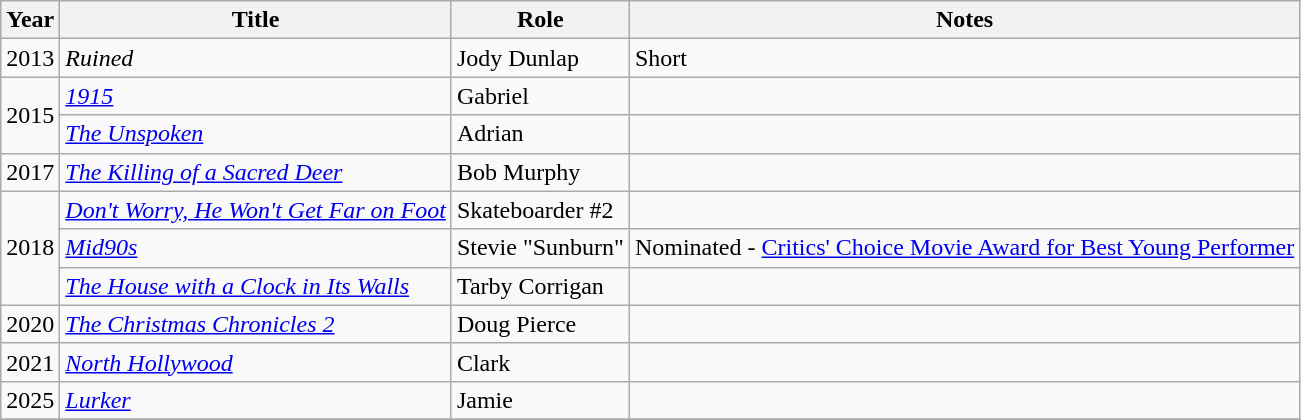<table class="wikitable sortable">
<tr>
<th>Year</th>
<th>Title</th>
<th>Role</th>
<th>Notes</th>
</tr>
<tr>
<td>2013</td>
<td><em>Ruined</em></td>
<td>Jody Dunlap</td>
<td>Short</td>
</tr>
<tr>
<td rowspan=2>2015</td>
<td><em><a href='#'>1915</a></em></td>
<td>Gabriel</td>
<td></td>
</tr>
<tr>
<td><em><a href='#'>The Unspoken</a></em></td>
<td>Adrian</td>
<td></td>
</tr>
<tr>
<td>2017</td>
<td><em><a href='#'>The Killing of a Sacred Deer</a></em></td>
<td>Bob Murphy</td>
<td></td>
</tr>
<tr>
<td rowspan=3>2018</td>
<td><em><a href='#'>Don't Worry, He Won't Get Far on Foot</a></em></td>
<td>Skateboarder #2</td>
<td></td>
</tr>
<tr>
<td><em><a href='#'>Mid90s</a></em></td>
<td>Stevie "Sunburn"</td>
<td>Nominated - <a href='#'>Critics' Choice Movie Award for Best Young Performer</a></td>
</tr>
<tr>
<td><em><a href='#'>The House with a Clock in Its Walls</a></em></td>
<td>Tarby Corrigan</td>
<td></td>
</tr>
<tr>
<td>2020</td>
<td><em><a href='#'>The Christmas Chronicles 2</a></em></td>
<td>Doug Pierce</td>
<td></td>
</tr>
<tr>
<td>2021</td>
<td><em><a href='#'>North Hollywood</a></em></td>
<td>Clark</td>
<td></td>
</tr>
<tr>
<td>2025</td>
<td><em><a href='#'>Lurker</a></em></td>
<td>Jamie</td>
<td></td>
</tr>
<tr>
</tr>
</table>
